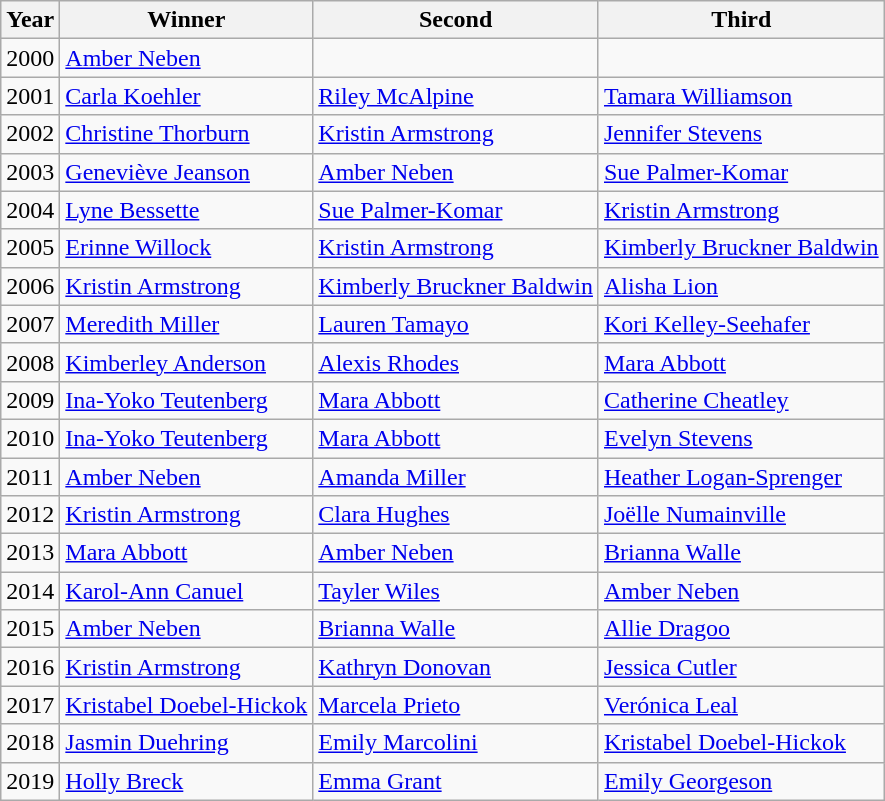<table class="wikitable">
<tr>
<th>Year</th>
<th>Winner</th>
<th>Second</th>
<th>Third</th>
</tr>
<tr>
<td>2000</td>
<td> <a href='#'>Amber Neben</a></td>
<td></td>
<td></td>
</tr>
<tr>
<td>2001</td>
<td> <a href='#'>Carla Koehler</a></td>
<td> <a href='#'>Riley McAlpine</a></td>
<td> <a href='#'>Tamara Williamson</a></td>
</tr>
<tr>
<td>2002</td>
<td> <a href='#'>Christine Thorburn</a></td>
<td> <a href='#'>Kristin Armstrong</a></td>
<td> <a href='#'>Jennifer Stevens</a></td>
</tr>
<tr>
<td>2003</td>
<td> <a href='#'>Geneviève Jeanson</a></td>
<td> <a href='#'>Amber Neben</a></td>
<td> <a href='#'>Sue Palmer-Komar</a></td>
</tr>
<tr>
<td>2004</td>
<td> <a href='#'>Lyne Bessette</a></td>
<td> <a href='#'>Sue Palmer-Komar</a></td>
<td> <a href='#'>Kristin Armstrong</a></td>
</tr>
<tr>
<td>2005</td>
<td> <a href='#'>Erinne Willock</a></td>
<td> <a href='#'>Kristin Armstrong</a></td>
<td> <a href='#'>Kimberly Bruckner Baldwin</a></td>
</tr>
<tr>
<td>2006</td>
<td> <a href='#'>Kristin Armstrong</a></td>
<td> <a href='#'>Kimberly Bruckner Baldwin</a></td>
<td> <a href='#'>Alisha Lion</a></td>
</tr>
<tr>
<td>2007</td>
<td> <a href='#'>Meredith Miller</a></td>
<td> <a href='#'>Lauren Tamayo</a></td>
<td> <a href='#'>Kori Kelley-Seehafer</a></td>
</tr>
<tr>
<td>2008</td>
<td> <a href='#'>Kimberley Anderson</a></td>
<td> <a href='#'>Alexis Rhodes</a></td>
<td> <a href='#'>Mara Abbott</a></td>
</tr>
<tr>
<td>2009</td>
<td> <a href='#'>Ina-Yoko Teutenberg</a></td>
<td> <a href='#'>Mara Abbott</a></td>
<td> <a href='#'>Catherine Cheatley</a></td>
</tr>
<tr>
<td>2010</td>
<td> <a href='#'>Ina-Yoko Teutenberg</a></td>
<td> <a href='#'>Mara Abbott</a></td>
<td> <a href='#'>Evelyn Stevens</a></td>
</tr>
<tr>
<td>2011</td>
<td> <a href='#'>Amber Neben</a></td>
<td> <a href='#'>Amanda Miller</a></td>
<td> <a href='#'>Heather Logan-Sprenger</a></td>
</tr>
<tr>
<td>2012</td>
<td> <a href='#'>Kristin Armstrong</a></td>
<td> <a href='#'>Clara Hughes</a></td>
<td> <a href='#'>Joëlle Numainville</a></td>
</tr>
<tr>
<td>2013</td>
<td> <a href='#'>Mara Abbott</a></td>
<td> <a href='#'>Amber Neben</a></td>
<td> <a href='#'>Brianna Walle</a></td>
</tr>
<tr>
<td>2014</td>
<td> <a href='#'>Karol-Ann Canuel</a></td>
<td> <a href='#'>Tayler Wiles</a></td>
<td> <a href='#'>Amber Neben</a></td>
</tr>
<tr>
<td>2015</td>
<td> <a href='#'>Amber Neben</a></td>
<td> <a href='#'>Brianna Walle</a></td>
<td> <a href='#'>Allie Dragoo</a></td>
</tr>
<tr>
<td>2016</td>
<td> <a href='#'>Kristin Armstrong</a></td>
<td> <a href='#'>Kathryn Donovan</a></td>
<td> <a href='#'>Jessica Cutler</a></td>
</tr>
<tr>
<td>2017</td>
<td> <a href='#'>Kristabel Doebel-Hickok</a></td>
<td> <a href='#'>Marcela Prieto</a></td>
<td> <a href='#'>Verónica Leal</a></td>
</tr>
<tr>
<td>2018</td>
<td> <a href='#'>Jasmin Duehring</a></td>
<td> <a href='#'>Emily Marcolini</a></td>
<td> <a href='#'>Kristabel Doebel-Hickok</a></td>
</tr>
<tr>
<td>2019</td>
<td> <a href='#'>Holly Breck</a></td>
<td> <a href='#'>Emma Grant</a></td>
<td> <a href='#'>Emily Georgeson</a></td>
</tr>
</table>
